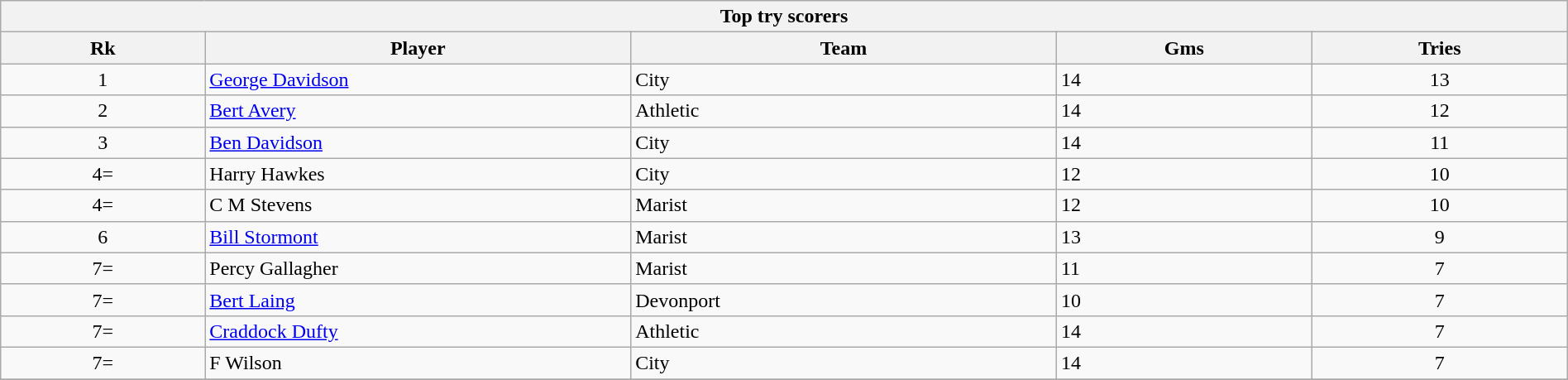<table class="wikitable collapsible sortable" style="text-align:left; font-size:100%; width:100%;">
<tr>
<th colspan="100%">Top try scorers</th>
</tr>
<tr>
<th style="width:12%;">Rk</th>
<th style="width:25%;">Player</th>
<th style="width:25%;">Team</th>
<th style="width:15%;">Gms</th>
<th style="width:15%;">Tries<br></th>
</tr>
<tr>
<td style="text-align:center;">1</td>
<td><a href='#'>George Davidson</a></td>
<td>City</td>
<td>14</td>
<td style="text-align:center;">13</td>
</tr>
<tr>
<td style="text-align:center;">2</td>
<td><a href='#'>Bert Avery</a></td>
<td>Athletic</td>
<td>14</td>
<td style="text-align:center;">12</td>
</tr>
<tr>
<td style="text-align:center;">3</td>
<td><a href='#'>Ben Davidson</a></td>
<td>City</td>
<td>14</td>
<td style="text-align:center;">11</td>
</tr>
<tr>
<td style="text-align:center;">4=</td>
<td>Harry Hawkes</td>
<td>City</td>
<td>12</td>
<td style="text-align:center;">10</td>
</tr>
<tr>
<td style="text-align:center;">4=</td>
<td>C M Stevens</td>
<td>Marist</td>
<td>12</td>
<td style="text-align:center;">10</td>
</tr>
<tr>
<td style="text-align:center;">6</td>
<td><a href='#'>Bill Stormont</a></td>
<td>Marist</td>
<td>13</td>
<td style="text-align:center;">9</td>
</tr>
<tr>
<td style="text-align:center;">7=</td>
<td>Percy Gallagher</td>
<td>Marist</td>
<td>11</td>
<td style="text-align:center;">7</td>
</tr>
<tr>
<td style="text-align:center;">7=</td>
<td><a href='#'>Bert Laing</a></td>
<td>Devonport</td>
<td>10</td>
<td style="text-align:center;">7</td>
</tr>
<tr>
<td style="text-align:center;">7=</td>
<td><a href='#'>Craddock Dufty</a></td>
<td>Athletic</td>
<td>14</td>
<td style="text-align:center;">7</td>
</tr>
<tr>
<td style="text-align:center;">7=</td>
<td>F Wilson</td>
<td>City</td>
<td>14</td>
<td style="text-align:center;">7</td>
</tr>
<tr>
</tr>
</table>
